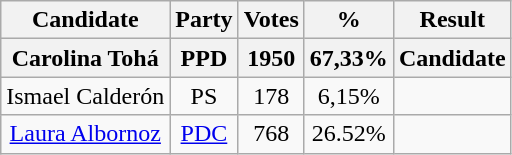<table class="wikitable" style="text-align:center;">
<tr>
<th>Candidate</th>
<th>Party</th>
<th>Votes</th>
<th>%</th>
<th>Result</th>
</tr>
<tr>
<th>Carolina Tohá</th>
<th>PPD</th>
<th>1950</th>
<th>67,33%</th>
<th>Candidate</th>
</tr>
<tr>
<td>Ismael Calderón</td>
<td>PS</td>
<td>178</td>
<td>6,15%</td>
<td></td>
</tr>
<tr>
<td><a href='#'>Laura Albornoz</a></td>
<td><a href='#'>PDC</a></td>
<td>768</td>
<td>26.52%</td>
<td></td>
</tr>
</table>
